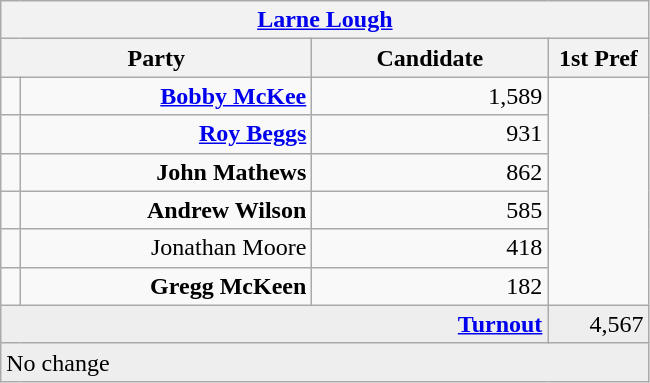<table class="wikitable">
<tr>
<th colspan="4" align="center"><a href='#'>Larne Lough</a></th>
</tr>
<tr>
<th colspan="2" align="center" width=200>Party</th>
<th width=150>Candidate</th>
<th width=60>1st Pref</th>
</tr>
<tr>
<td></td>
<td align="right"><strong><a href='#'>Bobby McKee</a></strong></td>
<td align="right">1,589</td>
</tr>
<tr>
<td></td>
<td align="right"><strong><a href='#'>Roy Beggs</a></strong></td>
<td align="right">931</td>
</tr>
<tr>
<td></td>
<td align="right"><strong>John Mathews</strong></td>
<td align="right">862</td>
</tr>
<tr>
<td></td>
<td align="right"><strong>Andrew Wilson</strong></td>
<td align="right">585</td>
</tr>
<tr>
<td></td>
<td align="right">Jonathan Moore</td>
<td align="right">418</td>
</tr>
<tr>
<td></td>
<td align="right"><strong>Gregg McKeen</strong></td>
<td align="right">182</td>
</tr>
<tr bgcolor="EEEEEE">
<td colspan=3 align="right"><strong><a href='#'>Turnout</a></strong></td>
<td align="right">4,567</td>
</tr>
<tr>
<td colspan=4 bgcolor="EEEEEE">No change</td>
</tr>
</table>
